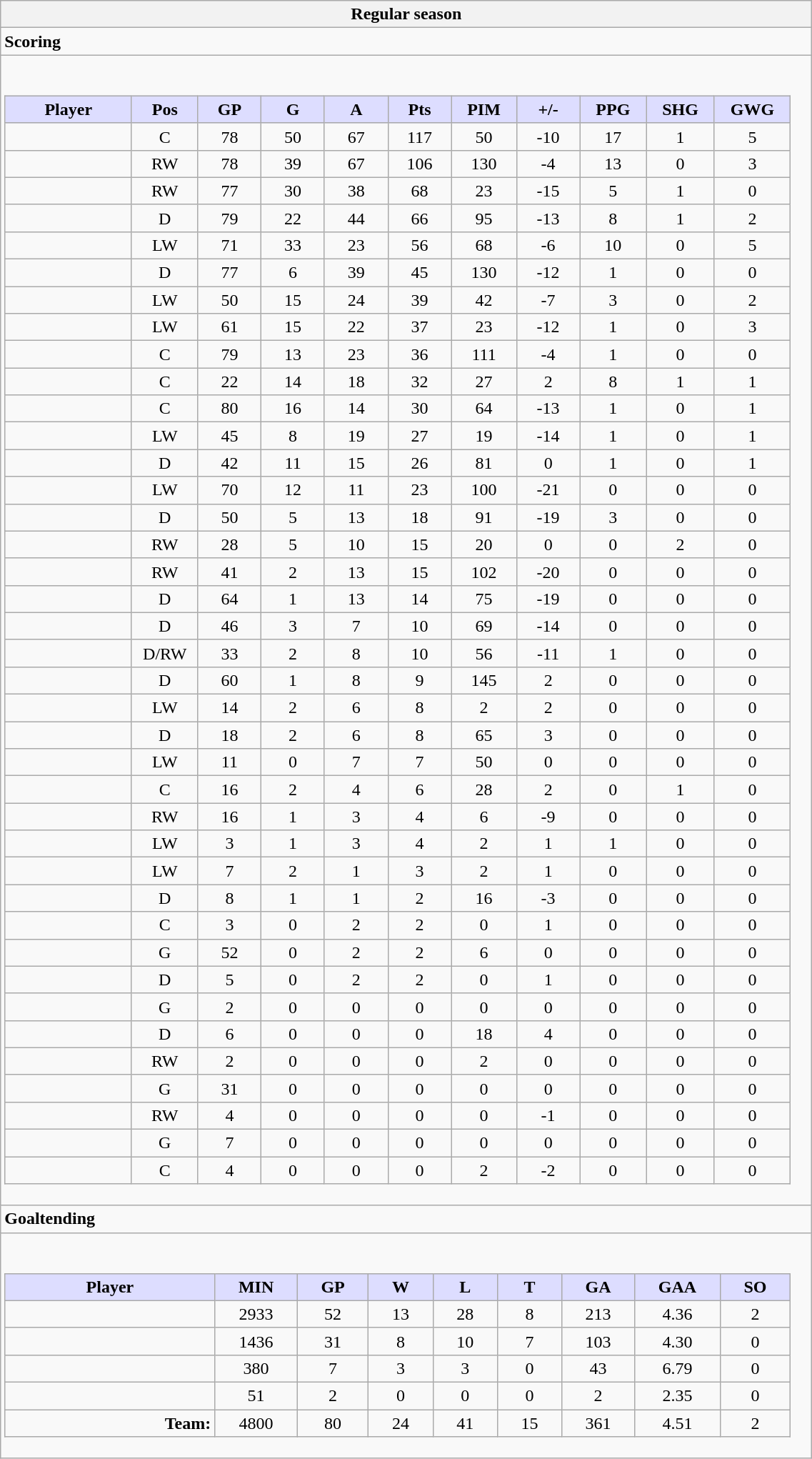<table class="wikitable collapsible" style="width:60%;">
<tr>
<th>Regular season</th>
</tr>
<tr>
<td class="tocccolors"><strong>Scoring</strong></td>
</tr>
<tr>
<td><br><table class="wikitable sortable">
<tr style="text-align:center;">
<th style="background:#ddf; width:10%;">Player</th>
<th style="background:#ddf; width:3%;" title="Position">Pos</th>
<th style="background:#ddf; width:5%;" title="Games played">GP</th>
<th style="background:#ddf; width:5%;" title="Goals">G</th>
<th style="background:#ddf; width:5%;" title="Assists">A</th>
<th style="background:#ddf; width:5%;" title="Points">Pts</th>
<th style="background:#ddf; width:5%;" title="Penalties in Minutes">PIM</th>
<th style="background:#ddf; width:5%;" title="Plus/minus">+/-</th>
<th style="background:#ddf; width:5%;" title="Power play goals">PPG</th>
<th style="background:#ddf; width:5%;" title="Short-handed goals">SHG</th>
<th style="background:#ddf; width:5%;" title="Game-winning goals">GWG</th>
</tr>
<tr style="text-align:center;">
<td style="text-align:right;"></td>
<td>C</td>
<td>78</td>
<td>50</td>
<td>67</td>
<td>117</td>
<td>50</td>
<td>-10</td>
<td>17</td>
<td>1</td>
<td>5</td>
</tr>
<tr style="text-align:center;">
<td style="text-align:right;"></td>
<td>RW</td>
<td>78</td>
<td>39</td>
<td>67</td>
<td>106</td>
<td>130</td>
<td>-4</td>
<td>13</td>
<td>0</td>
<td>3</td>
</tr>
<tr style="text-align:center;">
<td style="text-align:right;"></td>
<td>RW</td>
<td>77</td>
<td>30</td>
<td>38</td>
<td>68</td>
<td>23</td>
<td>-15</td>
<td>5</td>
<td>1</td>
<td>0</td>
</tr>
<tr style="text-align:center;">
<td style="text-align:right;"></td>
<td>D</td>
<td>79</td>
<td>22</td>
<td>44</td>
<td>66</td>
<td>95</td>
<td>-13</td>
<td>8</td>
<td>1</td>
<td>2</td>
</tr>
<tr style="text-align:center;">
<td style="text-align:right;"></td>
<td>LW</td>
<td>71</td>
<td>33</td>
<td>23</td>
<td>56</td>
<td>68</td>
<td>-6</td>
<td>10</td>
<td>0</td>
<td>5</td>
</tr>
<tr style="text-align:center;">
<td style="text-align:right;"></td>
<td>D</td>
<td>77</td>
<td>6</td>
<td>39</td>
<td>45</td>
<td>130</td>
<td>-12</td>
<td>1</td>
<td>0</td>
<td>0</td>
</tr>
<tr style="text-align:center;">
<td style="text-align:right;"></td>
<td>LW</td>
<td>50</td>
<td>15</td>
<td>24</td>
<td>39</td>
<td>42</td>
<td>-7</td>
<td>3</td>
<td>0</td>
<td>2</td>
</tr>
<tr style="text-align:center;">
<td style="text-align:right;"></td>
<td>LW</td>
<td>61</td>
<td>15</td>
<td>22</td>
<td>37</td>
<td>23</td>
<td>-12</td>
<td>1</td>
<td>0</td>
<td>3</td>
</tr>
<tr style="text-align:center;">
<td style="text-align:right;"></td>
<td>C</td>
<td>79</td>
<td>13</td>
<td>23</td>
<td>36</td>
<td>111</td>
<td>-4</td>
<td>1</td>
<td>0</td>
<td>0</td>
</tr>
<tr style="text-align:center;">
<td style="text-align:right;"></td>
<td>C</td>
<td>22</td>
<td>14</td>
<td>18</td>
<td>32</td>
<td>27</td>
<td>2</td>
<td>8</td>
<td>1</td>
<td>1</td>
</tr>
<tr style="text-align:center;">
<td style="text-align:right;"></td>
<td>C</td>
<td>80</td>
<td>16</td>
<td>14</td>
<td>30</td>
<td>64</td>
<td>-13</td>
<td>1</td>
<td>0</td>
<td>1</td>
</tr>
<tr style="text-align:center;">
<td style="text-align:right;"></td>
<td>LW</td>
<td>45</td>
<td>8</td>
<td>19</td>
<td>27</td>
<td>19</td>
<td>-14</td>
<td>1</td>
<td>0</td>
<td>1</td>
</tr>
<tr style="text-align:center;">
<td style="text-align:right;"></td>
<td>D</td>
<td>42</td>
<td>11</td>
<td>15</td>
<td>26</td>
<td>81</td>
<td>0</td>
<td>1</td>
<td>0</td>
<td>1</td>
</tr>
<tr style="text-align:center;">
<td style="text-align:right;"></td>
<td>LW</td>
<td>70</td>
<td>12</td>
<td>11</td>
<td>23</td>
<td>100</td>
<td>-21</td>
<td>0</td>
<td>0</td>
<td>0</td>
</tr>
<tr style="text-align:center;">
<td style="text-align:right;"></td>
<td>D</td>
<td>50</td>
<td>5</td>
<td>13</td>
<td>18</td>
<td>91</td>
<td>-19</td>
<td>3</td>
<td>0</td>
<td>0</td>
</tr>
<tr style="text-align:center;">
<td style="text-align:right;"></td>
<td>RW</td>
<td>28</td>
<td>5</td>
<td>10</td>
<td>15</td>
<td>20</td>
<td>0</td>
<td>0</td>
<td>2</td>
<td>0</td>
</tr>
<tr style="text-align:center;">
<td style="text-align:right;"></td>
<td>RW</td>
<td>41</td>
<td>2</td>
<td>13</td>
<td>15</td>
<td>102</td>
<td>-20</td>
<td>0</td>
<td>0</td>
<td>0</td>
</tr>
<tr style="text-align:center;">
<td style="text-align:right;"></td>
<td>D</td>
<td>64</td>
<td>1</td>
<td>13</td>
<td>14</td>
<td>75</td>
<td>-19</td>
<td>0</td>
<td>0</td>
<td>0</td>
</tr>
<tr style="text-align:center;">
<td style="text-align:right;"></td>
<td>D</td>
<td>46</td>
<td>3</td>
<td>7</td>
<td>10</td>
<td>69</td>
<td>-14</td>
<td>0</td>
<td>0</td>
<td>0</td>
</tr>
<tr style="text-align:center;">
<td style="text-align:right;"></td>
<td>D/RW</td>
<td>33</td>
<td>2</td>
<td>8</td>
<td>10</td>
<td>56</td>
<td>-11</td>
<td>1</td>
<td>0</td>
<td>0</td>
</tr>
<tr style="text-align:center;">
<td style="text-align:right;"></td>
<td>D</td>
<td>60</td>
<td>1</td>
<td>8</td>
<td>9</td>
<td>145</td>
<td>2</td>
<td>0</td>
<td>0</td>
<td>0</td>
</tr>
<tr style="text-align:center;">
<td style="text-align:right;"></td>
<td>LW</td>
<td>14</td>
<td>2</td>
<td>6</td>
<td>8</td>
<td>2</td>
<td>2</td>
<td>0</td>
<td>0</td>
<td>0</td>
</tr>
<tr style="text-align:center;">
<td style="text-align:right;"></td>
<td>D</td>
<td>18</td>
<td>2</td>
<td>6</td>
<td>8</td>
<td>65</td>
<td>3</td>
<td>0</td>
<td>0</td>
<td>0</td>
</tr>
<tr style="text-align:center;">
<td style="text-align:right;"></td>
<td>LW</td>
<td>11</td>
<td>0</td>
<td>7</td>
<td>7</td>
<td>50</td>
<td>0</td>
<td>0</td>
<td>0</td>
<td>0</td>
</tr>
<tr style="text-align:center;">
<td style="text-align:right;"></td>
<td>C</td>
<td>16</td>
<td>2</td>
<td>4</td>
<td>6</td>
<td>28</td>
<td>2</td>
<td>0</td>
<td>1</td>
<td>0</td>
</tr>
<tr style="text-align:center;">
<td style="text-align:right;"></td>
<td>RW</td>
<td>16</td>
<td>1</td>
<td>3</td>
<td>4</td>
<td>6</td>
<td>-9</td>
<td>0</td>
<td>0</td>
<td>0</td>
</tr>
<tr style="text-align:center;">
<td style="text-align:right;"></td>
<td>LW</td>
<td>3</td>
<td>1</td>
<td>3</td>
<td>4</td>
<td>2</td>
<td>1</td>
<td>1</td>
<td>0</td>
<td>0</td>
</tr>
<tr style="text-align:center;">
<td style="text-align:right;"></td>
<td>LW</td>
<td>7</td>
<td>2</td>
<td>1</td>
<td>3</td>
<td>2</td>
<td>1</td>
<td>0</td>
<td>0</td>
<td>0</td>
</tr>
<tr style="text-align:center;">
<td style="text-align:right;"></td>
<td>D</td>
<td>8</td>
<td>1</td>
<td>1</td>
<td>2</td>
<td>16</td>
<td>-3</td>
<td>0</td>
<td>0</td>
<td>0</td>
</tr>
<tr style="text-align:center;">
<td style="text-align:right;"></td>
<td>C</td>
<td>3</td>
<td>0</td>
<td>2</td>
<td>2</td>
<td>0</td>
<td>1</td>
<td>0</td>
<td>0</td>
<td>0</td>
</tr>
<tr style="text-align:center;">
<td style="text-align:right;"></td>
<td>G</td>
<td>52</td>
<td>0</td>
<td>2</td>
<td>2</td>
<td>6</td>
<td>0</td>
<td>0</td>
<td>0</td>
<td>0</td>
</tr>
<tr style="text-align:center;">
<td style="text-align:right;"></td>
<td>D</td>
<td>5</td>
<td>0</td>
<td>2</td>
<td>2</td>
<td>0</td>
<td>1</td>
<td>0</td>
<td>0</td>
<td>0</td>
</tr>
<tr style="text-align:center;">
<td style="text-align:right;"></td>
<td>G</td>
<td>2</td>
<td>0</td>
<td>0</td>
<td>0</td>
<td>0</td>
<td>0</td>
<td>0</td>
<td>0</td>
<td>0</td>
</tr>
<tr style="text-align:center;">
<td style="text-align:right;"></td>
<td>D</td>
<td>6</td>
<td>0</td>
<td>0</td>
<td>0</td>
<td>18</td>
<td>4</td>
<td>0</td>
<td>0</td>
<td>0</td>
</tr>
<tr style="text-align:center;">
<td style="text-align:right;"></td>
<td>RW</td>
<td>2</td>
<td>0</td>
<td>0</td>
<td>0</td>
<td>2</td>
<td>0</td>
<td>0</td>
<td>0</td>
<td>0</td>
</tr>
<tr style="text-align:center;">
<td style="text-align:right;"></td>
<td>G</td>
<td>31</td>
<td>0</td>
<td>0</td>
<td>0</td>
<td>0</td>
<td>0</td>
<td>0</td>
<td>0</td>
<td>0</td>
</tr>
<tr style="text-align:center;">
<td style="text-align:right;"></td>
<td>RW</td>
<td>4</td>
<td>0</td>
<td>0</td>
<td>0</td>
<td>0</td>
<td>-1</td>
<td>0</td>
<td>0</td>
<td>0</td>
</tr>
<tr style="text-align:center;">
<td style="text-align:right;"></td>
<td>G</td>
<td>7</td>
<td>0</td>
<td>0</td>
<td>0</td>
<td>0</td>
<td>0</td>
<td>0</td>
<td>0</td>
<td>0</td>
</tr>
<tr style="text-align:center;">
<td style="text-align:right;"></td>
<td>C</td>
<td>4</td>
<td>0</td>
<td>0</td>
<td>0</td>
<td>2</td>
<td>-2</td>
<td>0</td>
<td>0</td>
<td>0</td>
</tr>
</table>
</td>
</tr>
<tr>
<td class="toccolors"><strong>Goaltending</strong></td>
</tr>
<tr>
<td><br><table class="wikitable sortable">
<tr>
<th style="background:#ddf; width:10%;">Player</th>
<th style="width:3%; background:#ddf;" title="Minutes played">MIN</th>
<th style="width:3%; background:#ddf;" title="Games played in">GP</th>
<th style="width:3%; background:#ddf;" title="Wins">W</th>
<th style="width:3%; background:#ddf;" title="Losses">L</th>
<th style="width:3%; background:#ddf;" title="Ties">T</th>
<th style="width:3%; background:#ddf;" title="Goals against">GA</th>
<th style="width:3%; background:#ddf;" title="Goals against average">GAA</th>
<th style="width:3%; background:#ddf;" title="Shut-outs">SO</th>
</tr>
<tr style="text-align:center;">
<td style="text-align:right;"></td>
<td>2933</td>
<td>52</td>
<td>13</td>
<td>28</td>
<td>8</td>
<td>213</td>
<td>4.36</td>
<td>2</td>
</tr>
<tr style="text-align:center;">
<td style="text-align:right;"></td>
<td>1436</td>
<td>31</td>
<td>8</td>
<td>10</td>
<td>7</td>
<td>103</td>
<td>4.30</td>
<td>0</td>
</tr>
<tr style="text-align:center;">
<td style="text-align:right;"></td>
<td>380</td>
<td>7</td>
<td>3</td>
<td>3</td>
<td>0</td>
<td>43</td>
<td>6.79</td>
<td>0</td>
</tr>
<tr style="text-align:center;">
<td style="text-align:right;"></td>
<td>51</td>
<td>2</td>
<td>0</td>
<td>0</td>
<td>0</td>
<td>2</td>
<td>2.35</td>
<td>0</td>
</tr>
<tr style="text-align:center;">
<td style="text-align:right;"><strong>Team:</strong></td>
<td>4800</td>
<td>80</td>
<td>24</td>
<td>41</td>
<td>15</td>
<td>361</td>
<td>4.51</td>
<td>2</td>
</tr>
</table>
</td>
</tr>
</table>
